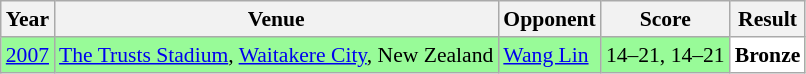<table class="sortable wikitable" style="font-size: 90%;">
<tr>
<th>Year</th>
<th>Venue</th>
<th>Opponent</th>
<th>Score</th>
<th>Result</th>
</tr>
<tr style="background:#98FB98">
<td align="center"><a href='#'>2007</a></td>
<td align="left"><a href='#'>The Trusts Stadium</a>, <a href='#'>Waitakere City</a>, New Zealand</td>
<td align="left"> <a href='#'>Wang Lin</a></td>
<td align="left">14–21, 14–21</td>
<td style="text-align:left; background:white"> <strong>Bronze</strong></td>
</tr>
</table>
